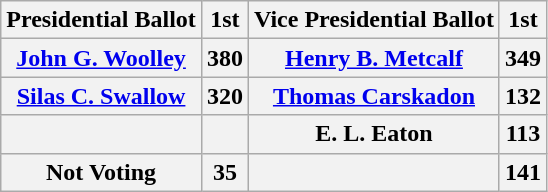<table class="wikitable" style="text-align:left">
<tr>
<th>Presidential Ballot</th>
<th>1st</th>
<th>Vice Presidential Ballot</th>
<th>1st</th>
</tr>
<tr>
<th><a href='#'>John G. Woolley</a></th>
<th>380</th>
<th><a href='#'>Henry B. Metcalf</a></th>
<th>349</th>
</tr>
<tr>
<th><a href='#'>Silas C. Swallow</a></th>
<th>320</th>
<th><a href='#'>Thomas Carskadon</a></th>
<th>132</th>
</tr>
<tr>
<th></th>
<th></th>
<th>E. L. Eaton</th>
<th>113</th>
</tr>
<tr>
<th>Not Voting</th>
<th>35</th>
<th></th>
<th>141</th>
</tr>
</table>
